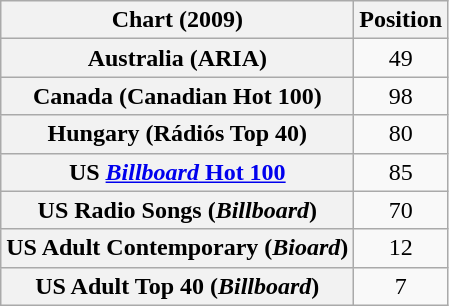<table class="wikitable sortable plainrowheaders" style="text-align:center">
<tr>
<th>Chart (2009)</th>
<th>Position</th>
</tr>
<tr>
<th scope="row">Australia (ARIA)</th>
<td>49</td>
</tr>
<tr>
<th scope="row">Canada (Canadian Hot 100)</th>
<td>98</td>
</tr>
<tr>
<th scope="row">Hungary (Rádiós Top 40)</th>
<td>80</td>
</tr>
<tr>
<th scope="row">US <a href='#'><em>Billboard</em> Hot 100</a></th>
<td>85</td>
</tr>
<tr>
<th scope="row">US Radio Songs (<em>Billboard</em>)</th>
<td>70</td>
</tr>
<tr>
<th scope="row">US Adult Contemporary (<em>Bioard</em>)</th>
<td>12</td>
</tr>
<tr>
<th scope="row">US Adult Top 40 (<em>Billboard</em>)</th>
<td>7</td>
</tr>
</table>
